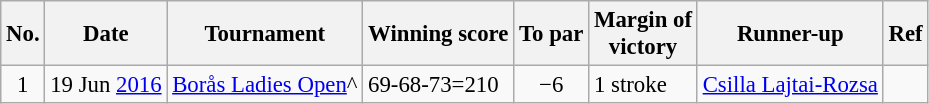<table class="wikitable " style="font-size:95%;">
<tr>
<th>No.</th>
<th>Date</th>
<th>Tournament</th>
<th>Winning score</th>
<th>To par</th>
<th>Margin of<br>victory</th>
<th>Runner-up</th>
<th>Ref</th>
</tr>
<tr>
<td align=center>1</td>
<td align=right>19 Jun <a href='#'>2016</a></td>
<td><a href='#'>Borås Ladies Open</a>^</td>
<td>69-68-73=210</td>
<td align=center>−6</td>
<td>1 stroke</td>
<td> <a href='#'>Csilla Lajtai-Rozsa</a></td>
<td></td>
</tr>
</table>
